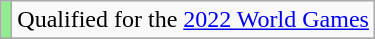<table class="wikitable">
<tr>
<td style="background-color:lightgreen"></td>
<td>Qualified for the <a href='#'>2022 World Games</a></td>
</tr>
<tr>
</tr>
</table>
